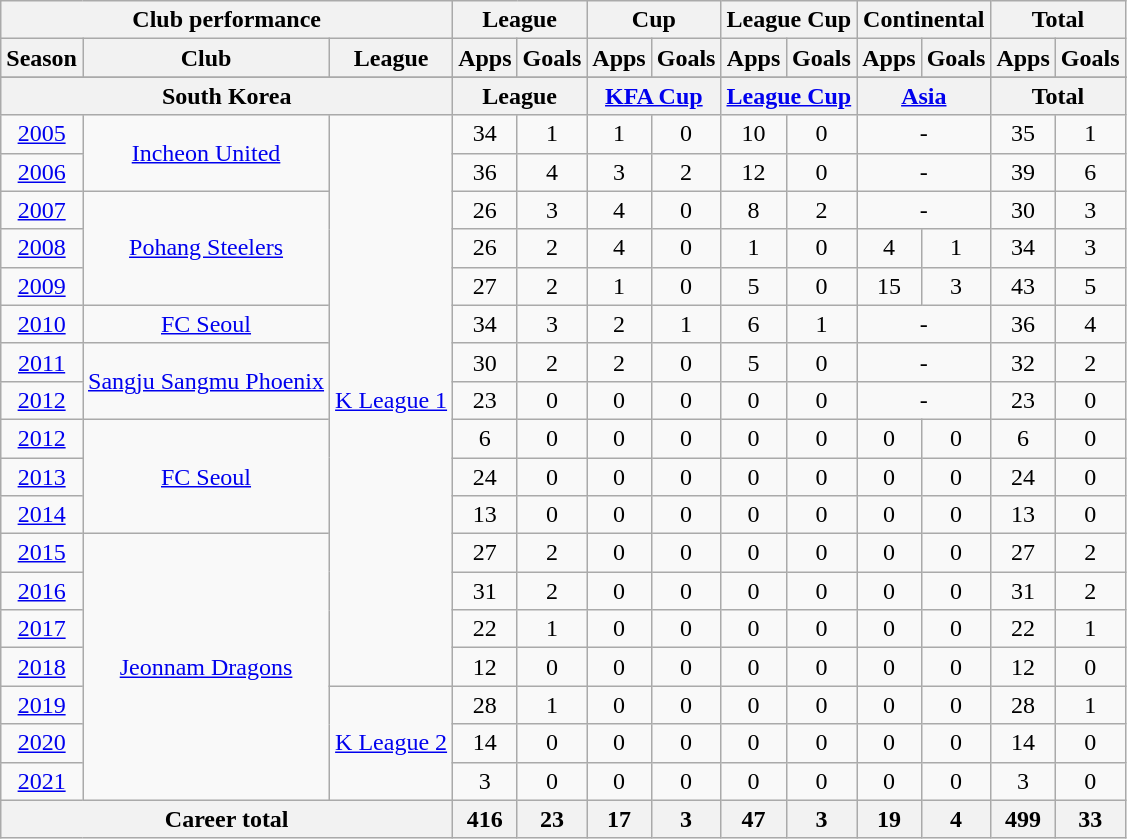<table class="wikitable" style="text-align:center">
<tr>
<th colspan=3>Club performance</th>
<th colspan=2>League</th>
<th colspan=2>Cup</th>
<th colspan=2>League Cup</th>
<th colspan=2>Continental</th>
<th colspan=2>Total</th>
</tr>
<tr>
<th>Season</th>
<th>Club</th>
<th>League</th>
<th>Apps</th>
<th>Goals</th>
<th>Apps</th>
<th>Goals</th>
<th>Apps</th>
<th>Goals</th>
<th>Apps</th>
<th>Goals</th>
<th>Apps</th>
<th>Goals</th>
</tr>
<tr>
</tr>
<tr>
<th colspan=3>South Korea</th>
<th colspan=2>League</th>
<th colspan=2><a href='#'>KFA Cup</a></th>
<th colspan=2><a href='#'>League Cup</a></th>
<th colspan=2><a href='#'>Asia</a></th>
<th colspan=2>Total</th>
</tr>
<tr>
<td><a href='#'>2005</a></td>
<td rowspan="2"><a href='#'>Incheon United</a></td>
<td rowspan="15"><a href='#'>K League 1</a></td>
<td>34</td>
<td>1</td>
<td>1</td>
<td>0</td>
<td>10</td>
<td>0</td>
<td colspan="2">-</td>
<td>35</td>
<td>1</td>
</tr>
<tr>
<td><a href='#'>2006</a></td>
<td>36</td>
<td>4</td>
<td>3</td>
<td>2</td>
<td>12</td>
<td>0</td>
<td colspan="2">-</td>
<td>39</td>
<td>6</td>
</tr>
<tr>
<td><a href='#'>2007</a></td>
<td rowspan="3"><a href='#'>Pohang Steelers</a></td>
<td>26</td>
<td>3</td>
<td>4</td>
<td>0</td>
<td>8</td>
<td>2</td>
<td colspan="2">-</td>
<td>30</td>
<td>3</td>
</tr>
<tr>
<td><a href='#'>2008</a></td>
<td>26</td>
<td>2</td>
<td>4</td>
<td>0</td>
<td>1</td>
<td>0</td>
<td>4</td>
<td>1</td>
<td>34</td>
<td>3</td>
</tr>
<tr>
<td><a href='#'>2009</a></td>
<td>27</td>
<td>2</td>
<td>1</td>
<td>0</td>
<td>5</td>
<td>0</td>
<td>15</td>
<td>3</td>
<td>43</td>
<td>5</td>
</tr>
<tr>
<td><a href='#'>2010</a></td>
<td rowspan="1"><a href='#'>FC Seoul</a></td>
<td>34</td>
<td>3</td>
<td>2</td>
<td>1</td>
<td>6</td>
<td>1</td>
<td colspan="2">-</td>
<td>36</td>
<td>4</td>
</tr>
<tr>
<td><a href='#'>2011</a></td>
<td rowspan="2"><a href='#'>Sangju Sangmu Phoenix</a></td>
<td>30</td>
<td>2</td>
<td>2</td>
<td>0</td>
<td>5</td>
<td>0</td>
<td colspan="2">-</td>
<td>32</td>
<td>2</td>
</tr>
<tr>
<td><a href='#'>2012</a></td>
<td>23</td>
<td>0</td>
<td>0</td>
<td>0</td>
<td>0</td>
<td>0</td>
<td colspan="2">-</td>
<td>23</td>
<td>0</td>
</tr>
<tr>
<td><a href='#'>2012</a></td>
<td rowspan="3"><a href='#'>FC Seoul</a></td>
<td>6</td>
<td>0</td>
<td>0</td>
<td>0</td>
<td>0</td>
<td>0</td>
<td>0</td>
<td>0</td>
<td>6</td>
<td>0</td>
</tr>
<tr>
<td><a href='#'>2013</a></td>
<td>24</td>
<td>0</td>
<td>0</td>
<td>0</td>
<td>0</td>
<td>0</td>
<td>0</td>
<td>0</td>
<td>24</td>
<td>0</td>
</tr>
<tr>
<td><a href='#'>2014</a></td>
<td>13</td>
<td>0</td>
<td>0</td>
<td>0</td>
<td>0</td>
<td>0</td>
<td>0</td>
<td>0</td>
<td>13</td>
<td>0</td>
</tr>
<tr>
<td><a href='#'>2015</a></td>
<td rowspan="7"><a href='#'>Jeonnam Dragons</a></td>
<td>27</td>
<td>2</td>
<td>0</td>
<td>0</td>
<td>0</td>
<td>0</td>
<td>0</td>
<td>0</td>
<td>27</td>
<td>2</td>
</tr>
<tr>
<td><a href='#'>2016</a></td>
<td>31</td>
<td>2</td>
<td>0</td>
<td>0</td>
<td>0</td>
<td>0</td>
<td>0</td>
<td>0</td>
<td>31</td>
<td>2</td>
</tr>
<tr>
<td><a href='#'>2017</a></td>
<td>22</td>
<td>1</td>
<td>0</td>
<td>0</td>
<td>0</td>
<td>0</td>
<td>0</td>
<td>0</td>
<td>22</td>
<td>1</td>
</tr>
<tr>
<td><a href='#'>2018</a></td>
<td>12</td>
<td>0</td>
<td>0</td>
<td>0</td>
<td>0</td>
<td>0</td>
<td>0</td>
<td>0</td>
<td>12</td>
<td>0</td>
</tr>
<tr>
<td><a href='#'>2019</a></td>
<td rowspan="3"><a href='#'>K League 2</a></td>
<td>28</td>
<td>1</td>
<td>0</td>
<td>0</td>
<td>0</td>
<td>0</td>
<td>0</td>
<td>0</td>
<td>28</td>
<td>1</td>
</tr>
<tr>
<td><a href='#'>2020</a></td>
<td>14</td>
<td>0</td>
<td>0</td>
<td>0</td>
<td>0</td>
<td>0</td>
<td>0</td>
<td>0</td>
<td>14</td>
<td>0</td>
</tr>
<tr>
<td><a href='#'>2021</a></td>
<td>3</td>
<td>0</td>
<td>0</td>
<td>0</td>
<td>0</td>
<td>0</td>
<td>0</td>
<td>0</td>
<td>3</td>
<td>0</td>
</tr>
<tr>
<th colspan=3>Career total</th>
<th>416</th>
<th>23</th>
<th>17</th>
<th>3</th>
<th>47</th>
<th>3</th>
<th>19</th>
<th>4</th>
<th>499</th>
<th>33</th>
</tr>
</table>
